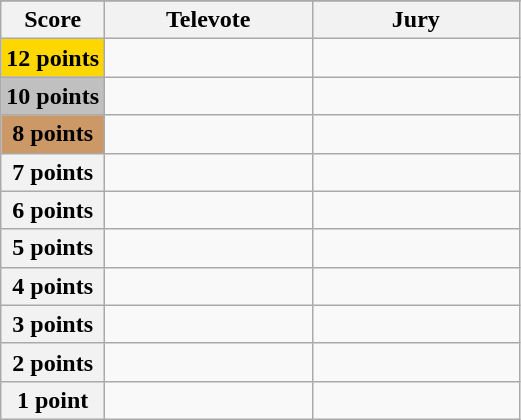<table class="wikitable">
<tr>
</tr>
<tr>
<th scope="col" width="20%">Score</th>
<th scope="col" width="40%">Televote</th>
<th scope="col" width="40%">Jury</th>
</tr>
<tr>
<th scope="row" style="background:gold">12 points</th>
<td></td>
<td></td>
</tr>
<tr>
<th scope="row" style="background:silver">10 points</th>
<td></td>
<td></td>
</tr>
<tr>
<th scope="row" style="background:#CC9966">8 points</th>
<td></td>
<td></td>
</tr>
<tr>
<th scope="row">7 points</th>
<td></td>
<td></td>
</tr>
<tr>
<th scope="row">6 points</th>
<td></td>
<td></td>
</tr>
<tr>
<th scope="row">5 points</th>
<td></td>
<td></td>
</tr>
<tr>
<th scope="row">4 points</th>
<td></td>
<td></td>
</tr>
<tr>
<th scope="row">3 points</th>
<td></td>
<td></td>
</tr>
<tr>
<th scope="row">2 points</th>
<td></td>
<td></td>
</tr>
<tr>
<th scope="row">1 point</th>
<td></td>
<td></td>
</tr>
</table>
